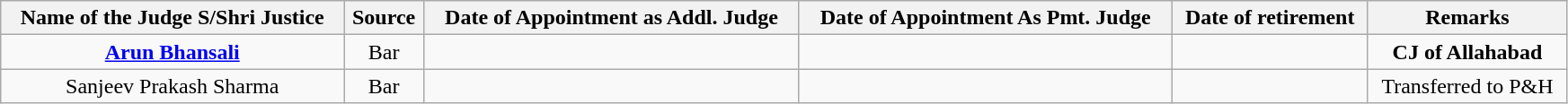<table class="wikitable sortable static-row-numbers static-row-header" style="text-align:center" width="92%">
<tr>
<th>Name of the Judge S/Shri Justice</th>
<th>Source</th>
<th>Date of Appointment as Addl. Judge</th>
<th>Date of Appointment As Pmt. Judge</th>
<th>Date of retirement</th>
<th>Remarks</th>
</tr>
<tr>
<td><strong><a href='#'>Arun Bhansali</a></strong></td>
<td>Bar</td>
<td></td>
<td></td>
<td></td>
<td><strong>CJ of Allahabad</strong></td>
</tr>
<tr>
<td>Sanjeev Prakash Sharma</td>
<td>Bar</td>
<td></td>
<td></td>
<td></td>
<td>Transferred to P&H</td>
</tr>
</table>
